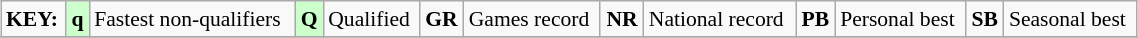<table class="wikitable" style="margin:0.5em auto; font-size:90%;position:relative;" width=60%>
<tr>
<td><strong>KEY:</strong></td>
<td bgcolor=ccffcc align=center><strong>q</strong></td>
<td>Fastest non-qualifiers</td>
<td bgcolor=ccffcc align=center><strong>Q</strong></td>
<td>Qualified</td>
<td align=center><strong>GR</strong></td>
<td>Games record</td>
<td align=center><strong>NR</strong></td>
<td>National record</td>
<td align=center><strong>PB</strong></td>
<td>Personal best</td>
<td align=center><strong>SB</strong></td>
<td>Seasonal best</td>
</tr>
<tr>
</tr>
</table>
